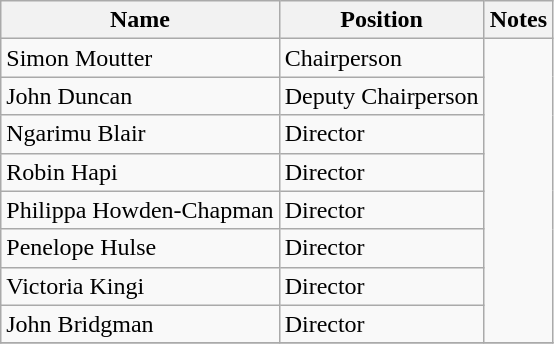<table class= "wikitable sortable" |>
<tr>
<th>Name</th>
<th>Position</th>
<th>Notes</th>
</tr>
<tr>
<td>Simon Moutter</td>
<td>Chairperson</td>
<td rowspan= "8"></td>
</tr>
<tr>
<td>John Duncan</td>
<td>Deputy Chairperson</td>
</tr>
<tr>
<td>Ngarimu Blair</td>
<td>Director</td>
</tr>
<tr>
<td>Robin Hapi</td>
<td>Director</td>
</tr>
<tr>
<td>Philippa Howden-Chapman</td>
<td>Director</td>
</tr>
<tr>
<td>Penelope Hulse</td>
<td>Director</td>
</tr>
<tr>
<td>Victoria Kingi</td>
<td>Director</td>
</tr>
<tr>
<td>John Bridgman</td>
<td>Director</td>
</tr>
<tr>
</tr>
</table>
